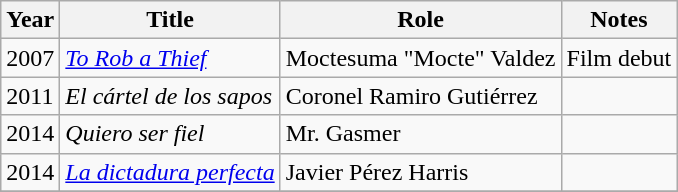<table class="wikitable sortable">
<tr>
<th>Year</th>
<th>Title</th>
<th>Role</th>
<th>Notes</th>
</tr>
<tr>
<td>2007</td>
<td><em><a href='#'>To Rob a Thief</a></em></td>
<td>Moctesuma "Mocte" Valdez</td>
<td>Film debut</td>
</tr>
<tr>
<td>2011</td>
<td><em>El cártel de los sapos</em></td>
<td>Coronel Ramiro Gutiérrez</td>
<td></td>
</tr>
<tr>
<td>2014</td>
<td><em>Quiero ser fiel</em></td>
<td>Mr. Gasmer</td>
<td></td>
</tr>
<tr>
<td>2014</td>
<td><em><a href='#'>La dictadura perfecta</a></em></td>
<td>Javier Pérez Harris</td>
<td></td>
</tr>
<tr>
</tr>
</table>
